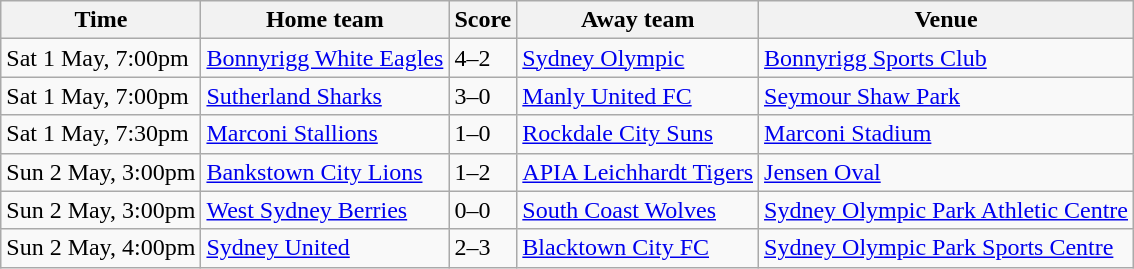<table class="wikitable">
<tr>
<th>Time</th>
<th>Home team</th>
<th>Score</th>
<th>Away team</th>
<th>Venue</th>
</tr>
<tr>
<td>Sat 1 May, 7:00pm</td>
<td><a href='#'>Bonnyrigg White Eagles</a></td>
<td>4–2</td>
<td><a href='#'>Sydney Olympic</a></td>
<td><a href='#'>Bonnyrigg Sports Club</a></td>
</tr>
<tr>
<td>Sat 1 May, 7:00pm</td>
<td><a href='#'>Sutherland Sharks</a></td>
<td>3–0</td>
<td><a href='#'>Manly United FC</a></td>
<td><a href='#'>Seymour Shaw Park</a></td>
</tr>
<tr>
<td>Sat 1 May, 7:30pm</td>
<td><a href='#'>Marconi Stallions</a></td>
<td>1–0</td>
<td><a href='#'>Rockdale City Suns</a></td>
<td><a href='#'>Marconi Stadium</a></td>
</tr>
<tr>
<td>Sun 2 May, 3:00pm</td>
<td><a href='#'>Bankstown City Lions</a></td>
<td>1–2</td>
<td><a href='#'>APIA Leichhardt Tigers</a></td>
<td><a href='#'>Jensen Oval</a></td>
</tr>
<tr>
<td>Sun 2 May, 3:00pm</td>
<td><a href='#'>West Sydney Berries</a></td>
<td>0–0</td>
<td><a href='#'>South Coast Wolves</a></td>
<td><a href='#'>Sydney Olympic Park Athletic Centre</a></td>
</tr>
<tr>
<td>Sun 2 May, 4:00pm</td>
<td><a href='#'>Sydney United</a></td>
<td>2–3</td>
<td><a href='#'>Blacktown City FC</a></td>
<td><a href='#'>Sydney Olympic Park Sports Centre</a></td>
</tr>
</table>
